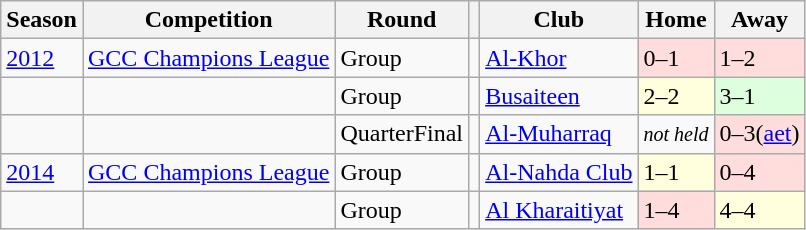<table class="wikitable collapsible collapsed">
<tr>
<th>Season</th>
<th>Competition</th>
<th>Round</th>
<th></th>
<th>Club</th>
<th>Home</th>
<th>Away</th>
</tr>
<tr>
<td><a href='#'>2012</a></td>
<td><a href='#'>GCC Champions League</a></td>
<td>Group</td>
<td></td>
<td><a href='#'>Al-Khor</a></td>
<td bgcolor=#ffdddd>0–1</td>
<td bgcolor=#ffdddd>1–2</td>
</tr>
<tr>
<td></td>
<td></td>
<td>Group</td>
<td></td>
<td><a href='#'>Busaiteen</a></td>
<td style="background:#ffd;">2–2</td>
<td bgcolor=#ddffdd>3–1</td>
</tr>
<tr>
<td></td>
<td></td>
<td>QuarterFinal</td>
<td></td>
<td><a href='#'>Al-Muharraq</a></td>
<td><small><em>not held</em></small></td>
<td bgcolor=#ffdddd>0–3(<a href='#'>aet</a>)</td>
</tr>
<tr>
<td><a href='#'>2014</a></td>
<td><a href='#'>GCC Champions League</a></td>
<td>Group</td>
<td></td>
<td><a href='#'>Al-Nahda Club</a></td>
<td style="background:#ffd;">1–1</td>
<td bgcolor=#ffdddd>0–4</td>
</tr>
<tr>
<td></td>
<td></td>
<td>Group</td>
<td></td>
<td><a href='#'>Al Kharaitiyat</a></td>
<td bgcolor=#ffdddd>1–4</td>
<td style="background:#ffd;">4–4</td>
</tr>
</table>
